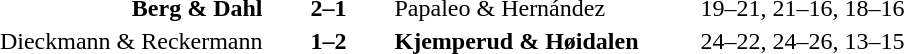<table>
<tr>
<th width=200></th>
<th width=80></th>
<th width=200></th>
<th width=220></th>
</tr>
<tr>
<td align=right><strong>Berg & Dahl</strong></td>
<td align=center><strong>2–1</strong></td>
<td align=left>Papaleo & Hernández</td>
<td>19–21, 21–16, 18–16</td>
</tr>
<tr>
<td align=right>Dieckmann & Reckermann</td>
<td align=center><strong>1–2</strong></td>
<td align=left><strong>Kjemperud & Høidalen</strong></td>
<td>24–22, 24–26, 13–15</td>
</tr>
</table>
